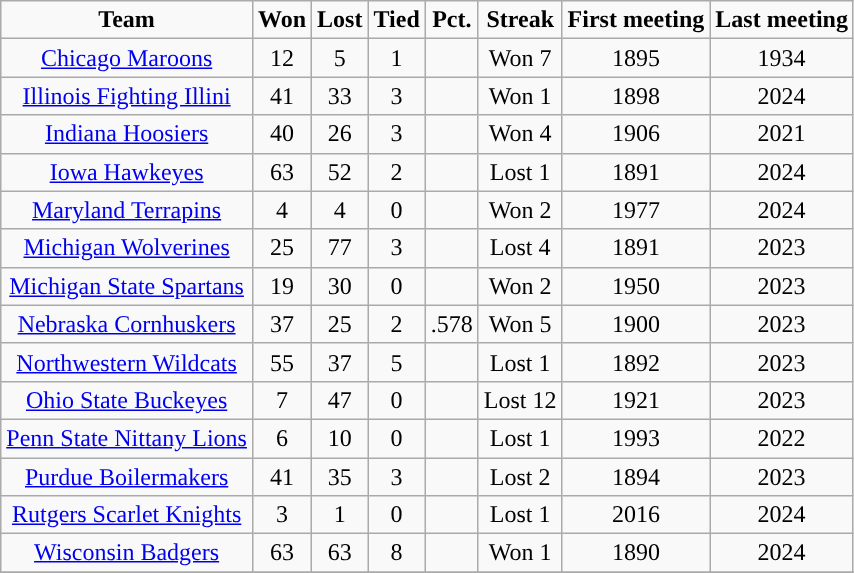<table class="wikitable" style="text-align:center">
<tr>
<td><strong>Team</strong></td>
<td><strong>Won</strong></td>
<td><strong>Lost</strong></td>
<td><strong>Tied</strong></td>
<td><strong>Pct.</strong></td>
<td><strong>Streak</strong></td>
<td><strong>First meeting</strong></td>
<td><strong>Last meeting</strong></td>
</tr>
<tr>
<td><a href='#'>Chicago Maroons</a></td>
<td>12</td>
<td>5</td>
<td>1</td>
<td></td>
<td>Won 7</td>
<td>1895</td>
<td>1934</td>
</tr>
<tr>
<td><a href='#'>Illinois Fighting Illini</a></td>
<td>41</td>
<td>33</td>
<td>3</td>
<td></td>
<td>Won 1</td>
<td>1898</td>
<td>2024</td>
</tr>
<tr>
<td><a href='#'>Indiana Hoosiers</a></td>
<td>40</td>
<td>26</td>
<td>3</td>
<td></td>
<td>Won 4</td>
<td>1906</td>
<td>2021</td>
</tr>
<tr>
<td><a href='#'>Iowa Hawkeyes</a></td>
<td>63</td>
<td>52</td>
<td>2</td>
<td></td>
<td>Lost 1</td>
<td>1891</td>
<td>2024</td>
</tr>
<tr>
<td><a href='#'>Maryland Terrapins</a></td>
<td>4</td>
<td>4</td>
<td>0</td>
<td></td>
<td>Won 2</td>
<td>1977</td>
<td>2024</td>
</tr>
<tr>
<td><a href='#'>Michigan Wolverines</a></td>
<td>25</td>
<td>77</td>
<td>3</td>
<td></td>
<td>Lost 4</td>
<td>1891</td>
<td>2023</td>
</tr>
<tr>
<td><a href='#'>Michigan State Spartans</a></td>
<td>19</td>
<td>30</td>
<td>0</td>
<td></td>
<td>Won 2</td>
<td>1950</td>
<td>2023</td>
</tr>
<tr>
<td><a href='#'>Nebraska Cornhuskers</a></td>
<td>37</td>
<td>25</td>
<td>2</td>
<td>.578</td>
<td>Won 5</td>
<td>1900</td>
<td>2023</td>
</tr>
<tr>
<td><a href='#'>Northwestern Wildcats</a></td>
<td>55</td>
<td>37</td>
<td>5</td>
<td></td>
<td>Lost 1</td>
<td>1892</td>
<td>2023</td>
</tr>
<tr>
<td><a href='#'>Ohio State Buckeyes</a></td>
<td>7</td>
<td>47</td>
<td>0</td>
<td></td>
<td>Lost 12</td>
<td>1921</td>
<td>2023</td>
</tr>
<tr>
<td><a href='#'>Penn State Nittany Lions</a></td>
<td>6</td>
<td>10</td>
<td>0</td>
<td></td>
<td>Lost 1</td>
<td>1993</td>
<td>2022</td>
</tr>
<tr>
<td><a href='#'>Purdue Boilermakers</a></td>
<td>41</td>
<td>35</td>
<td>3</td>
<td></td>
<td>Lost 2</td>
<td>1894</td>
<td>2023</td>
</tr>
<tr>
<td><a href='#'>Rutgers Scarlet Knights</a></td>
<td>3</td>
<td>1</td>
<td>0</td>
<td></td>
<td>Lost 1</td>
<td>2016</td>
<td>2024</td>
</tr>
<tr>
<td><a href='#'>Wisconsin Badgers</a></td>
<td>63</td>
<td>63</td>
<td>8</td>
<td></td>
<td>Won 1</td>
<td>1890</td>
<td>2024</td>
</tr>
<tr>
</tr>
</table>
